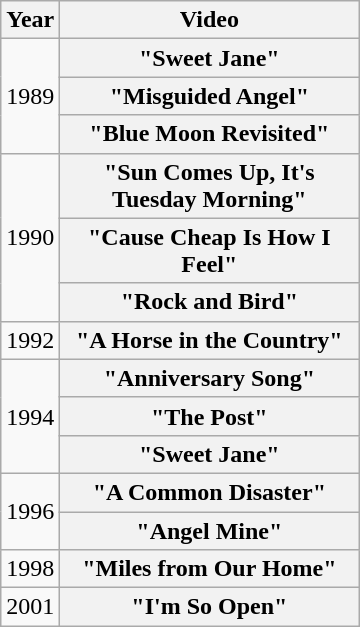<table class="wikitable plainrowheaders">
<tr>
<th>Year</th>
<th style="width:12em;">Video</th>
</tr>
<tr>
<td rowspan="3">1989</td>
<th scope="row">"Sweet Jane"</th>
</tr>
<tr>
<th scope="row">"Misguided Angel"</th>
</tr>
<tr>
<th scope="row">"Blue Moon Revisited"</th>
</tr>
<tr>
<td rowspan="3">1990</td>
<th scope="row">"Sun Comes Up, It's Tuesday Morning"</th>
</tr>
<tr>
<th scope="row">"Cause Cheap Is How I Feel"</th>
</tr>
<tr>
<th scope="row">"Rock and Bird"</th>
</tr>
<tr>
<td>1992</td>
<th scope="row">"A Horse in the Country"</th>
</tr>
<tr>
<td rowspan="3">1994</td>
<th scope="row">"Anniversary Song"</th>
</tr>
<tr>
<th scope="row">"The Post"</th>
</tr>
<tr>
<th scope="row">"Sweet Jane"</th>
</tr>
<tr>
<td rowspan="2">1996</td>
<th scope="row">"A Common Disaster"</th>
</tr>
<tr>
<th scope="row">"Angel Mine"</th>
</tr>
<tr>
<td>1998</td>
<th scope="row">"Miles from Our Home"</th>
</tr>
<tr>
<td>2001</td>
<th scope="row">"I'm So Open"</th>
</tr>
</table>
